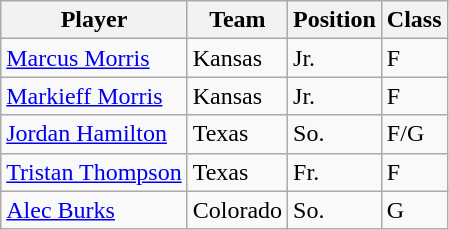<table class="wikitable">
<tr>
<th>Player</th>
<th>Team</th>
<th>Position</th>
<th>Class</th>
</tr>
<tr>
<td><a href='#'>Marcus Morris</a></td>
<td>Kansas</td>
<td>Jr.</td>
<td>F</td>
</tr>
<tr>
<td><a href='#'>Markieff Morris</a></td>
<td>Kansas</td>
<td>Jr.</td>
<td>F</td>
</tr>
<tr>
<td><a href='#'>Jordan Hamilton</a></td>
<td>Texas</td>
<td>So.</td>
<td>F/G</td>
</tr>
<tr>
<td><a href='#'>Tristan Thompson</a></td>
<td>Texas</td>
<td>Fr.</td>
<td>F</td>
</tr>
<tr>
<td><a href='#'>Alec Burks</a></td>
<td>Colorado</td>
<td>So.</td>
<td>G</td>
</tr>
</table>
